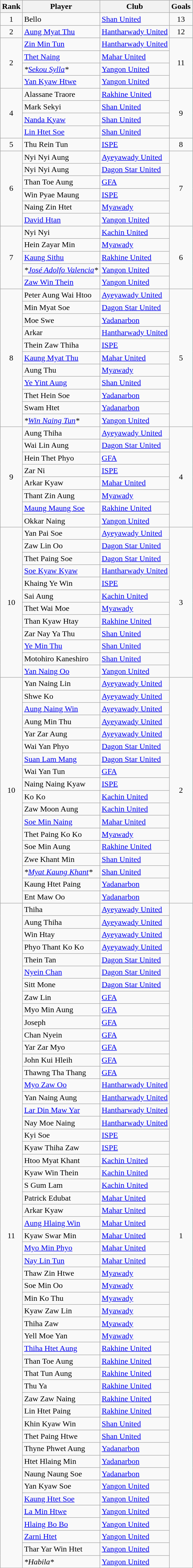<table class="wikitable" style="text-align:center">
<tr>
<th>Rank</th>
<th>Player</th>
<th>Club</th>
<th>Goals</th>
</tr>
<tr>
<td>1</td>
<td align="left"> Bello</td>
<td align="left"><a href='#'>Shan United</a></td>
<td>13</td>
</tr>
<tr>
<td>2</td>
<td align="left"> <a href='#'>Aung Myat Thu</a></td>
<td align="left"><a href='#'>Hantharwady United</a></td>
<td>12</td>
</tr>
<tr>
<td rowspan="4">2</td>
<td align="left"> <a href='#'>Zin Min Tun</a></td>
<td align="left"><a href='#'>Hantharwady United</a></td>
<td rowspan="4">11</td>
</tr>
<tr>
<td align="left"> <a href='#'>Thet Naing</a></td>
<td align="left"><a href='#'>Mahar United</a></td>
</tr>
<tr>
<td align="left"> <em>*<a href='#'>Sekou Sylla</a>*</em></td>
<td align="left"><a href='#'>Yangon United</a></td>
</tr>
<tr>
<td align="left"> <a href='#'>Yan Kyaw Htwe</a></td>
<td align="left"><a href='#'>Yangon United</a></td>
</tr>
<tr>
<td rowspan="4">4</td>
<td align="left"> Alassane Traore</td>
<td align="left"><a href='#'>Rakhine United</a></td>
<td rowspan="4">9</td>
</tr>
<tr>
<td align="left"> Mark Sekyi</td>
<td align="left"><a href='#'>Shan United</a></td>
</tr>
<tr>
<td align="left"> <a href='#'>Nanda Kyaw</a></td>
<td align="left"><a href='#'>Shan United</a></td>
</tr>
<tr>
<td align="left"> <a href='#'>Lin Htet Soe</a></td>
<td align="left"><a href='#'>Shan United</a></td>
</tr>
<tr>
<td>5</td>
<td align="left"> Thu Rein Tun</td>
<td align="left"><a href='#'>ISPE</a></td>
<td>8</td>
</tr>
<tr>
<td rowspan="6">6</td>
<td align="left"> Nyi Nyi Aung</td>
<td align="left"><a href='#'>Ayeyawady United</a></td>
<td rowspan="6">7</td>
</tr>
<tr>
<td align="left"> Nyi Nyi Aung</td>
<td align="left"><a href='#'>Dagon Star United</a></td>
</tr>
<tr>
<td align="left"> Than Toe Aung</td>
<td align="left"><a href='#'>GFA</a></td>
</tr>
<tr>
<td align="left"> Win Pyae Maung</td>
<td align="left"><a href='#'>ISPE</a></td>
</tr>
<tr>
<td align="left"> Naing Zin Htet</td>
<td align="left"><a href='#'>Myawady</a></td>
</tr>
<tr>
<td align="left"> <a href='#'>David Htan</a></td>
<td align="left"><a href='#'>Yangon United</a></td>
</tr>
<tr>
<td rowspan="5">7</td>
<td align="left"> Nyi Nyi</td>
<td align="left"><a href='#'>Kachin United</a></td>
<td rowspan="5">6</td>
</tr>
<tr>
<td align="left"> Hein Zayar Min</td>
<td align="left"><a href='#'>Myawady</a></td>
</tr>
<tr>
<td align="left"> <a href='#'>Kaung Sithu</a></td>
<td align="left"><a href='#'>Rakhine United</a></td>
</tr>
<tr>
<td align="left">   <em>*<a href='#'>José Adolfo Valencia</a>*</em></td>
<td align="left"><a href='#'>Yangon United</a></td>
</tr>
<tr>
<td align="left"> <a href='#'>Zaw Win Thein</a></td>
<td align="left"><a href='#'>Yangon United</a></td>
</tr>
<tr>
<td rowspan="11">8</td>
<td align="left"> Peter Aung Wai Htoo</td>
<td align="left"><a href='#'>Ayeyawady United</a></td>
<td rowspan="11">5</td>
</tr>
<tr>
<td align="left"> Min Myat Soe</td>
<td align="left"><a href='#'>Dagon Star United</a></td>
</tr>
<tr>
<td align="left"> Moe Swe</td>
<td align="left"><a href='#'>Yadanarbon</a></td>
</tr>
<tr>
<td align="left"> Arkar</td>
<td align="left"><a href='#'>Hantharwady United</a></td>
</tr>
<tr>
<td align="left"> Thein Zaw Thiha</td>
<td align="left"><a href='#'>ISPE</a></td>
</tr>
<tr>
<td align="left"> <a href='#'>Kaung Myat Thu</a></td>
<td align="left"><a href='#'>Mahar United</a></td>
</tr>
<tr>
<td align="left"> Aung Thu</td>
<td align="left"><a href='#'>Myawady</a></td>
</tr>
<tr>
<td align="left"> <a href='#'>Ye Yint Aung</a></td>
<td align="left"><a href='#'>Shan United</a></td>
</tr>
<tr>
<td align="left"> Thet Hein Soe</td>
<td align="left"><a href='#'>Yadanarbon</a></td>
</tr>
<tr>
<td align="left"> Swam Htet</td>
<td align="left"><a href='#'>Yadanarbon</a></td>
</tr>
<tr>
<td align="left"> <em>*<a href='#'>Win Naing Tun</a>*</em></td>
<td align="left"><a href='#'>Yangon United</a></td>
</tr>
<tr>
<td rowspan="8">9</td>
<td align="left"> Aung Thiha</td>
<td align="left"><a href='#'>Ayeyawady United</a></td>
<td rowspan="8">4</td>
</tr>
<tr>
<td align="left"> Wai Lin Aung</td>
<td align="left"><a href='#'>Dagon Star United</a></td>
</tr>
<tr>
<td align="left"> Hein Thet Phyo</td>
<td align="left"><a href='#'>GFA</a></td>
</tr>
<tr>
<td align="left"> Zar Ni</td>
<td align="left"><a href='#'>ISPE</a></td>
</tr>
<tr>
<td align="left"> Arkar  Kyaw</td>
<td align="left"><a href='#'>Mahar United</a></td>
</tr>
<tr>
<td align="left"> Thant Zin Aung</td>
<td align="left"><a href='#'>Myawady</a></td>
</tr>
<tr>
<td align="left"> <a href='#'>Maung Maung Soe</a></td>
<td align="left"><a href='#'>Rakhine United</a></td>
</tr>
<tr>
<td align="left"> Okkar Naing</td>
<td align="left"><a href='#'>Yangon United</a></td>
</tr>
<tr>
<td rowspan="12">10</td>
<td align="left"> Yan Pai Soe</td>
<td align="left"><a href='#'>Ayeyawady United</a></td>
<td rowspan="12">3</td>
</tr>
<tr>
<td align="left"> Zaw Lin Oo</td>
<td align="left"><a href='#'>Dagon Star United</a></td>
</tr>
<tr>
<td align="left"> Thet Paing Soe</td>
<td align="left"><a href='#'>Dagon Star United</a></td>
</tr>
<tr>
<td align="left"> <a href='#'>Soe Kyaw Kyaw</a></td>
<td align="left"><a href='#'>Hantharwady United</a></td>
</tr>
<tr>
<td align="left"> Khaing Ye Win</td>
<td align="left"><a href='#'>ISPE</a></td>
</tr>
<tr>
<td align="left"> Sai Aung</td>
<td align="left"><a href='#'>Kachin United</a></td>
</tr>
<tr>
<td align="left"> Thet Wai Moe</td>
<td align="left"><a href='#'>Myawady</a></td>
</tr>
<tr>
<td align="left"> Than Kyaw Htay</td>
<td align="left"><a href='#'>Rakhine United</a></td>
</tr>
<tr>
<td align="left"> Zar Nay Ya Thu</td>
<td align="left"><a href='#'>Shan United</a></td>
</tr>
<tr>
<td align="left"> <a href='#'>Ye Min Thu</a></td>
<td align="left"><a href='#'>Shan United</a></td>
</tr>
<tr>
<td align="left"> Motohiro Kaneshiro</td>
<td align="left"><a href='#'>Shan United</a></td>
</tr>
<tr>
<td align="left"> <a href='#'>Yan Naing Oo</a></td>
<td align="left"><a href='#'>Yangon United</a></td>
</tr>
<tr>
<td rowspan="18">10</td>
<td align="left"> Yan Naing Lin</td>
<td align="left"><a href='#'>Ayeyawady United</a></td>
<td rowspan="18">2</td>
</tr>
<tr>
<td align="left"> Shwe Ko</td>
<td align="left"><a href='#'>Ayeyawady United</a></td>
</tr>
<tr>
<td align="left"> <a href='#'>Aung Naing Win</a></td>
<td align="left"><a href='#'>Ayeyawady United</a></td>
</tr>
<tr>
<td align="left"> Aung Min Thu</td>
<td align="left"><a href='#'>Ayeyawady United</a></td>
</tr>
<tr>
<td align="left"> Yar Zar Aung</td>
<td align="left"><a href='#'>Ayeyawady United</a></td>
</tr>
<tr>
<td align="left"> Wai Yan Phyo</td>
<td align="left"><a href='#'>Dagon Star United</a></td>
</tr>
<tr>
<td align="left"> <a href='#'>Suan Lam Mang</a></td>
<td align="left"><a href='#'>Dagon Star United</a></td>
</tr>
<tr>
<td align="left"> Wai Yan Tun</td>
<td align="left"><a href='#'>GFA</a></td>
</tr>
<tr>
<td align="left"> Naing Naing Kyaw</td>
<td align="left"><a href='#'>ISPE</a></td>
</tr>
<tr>
<td align="left"> Ko Ko</td>
<td align="left"><a href='#'>Kachin United</a></td>
</tr>
<tr>
<td align="left"> Zaw Moon Aung</td>
<td align="left"><a href='#'>Kachin United</a></td>
</tr>
<tr>
<td align="left"> <a href='#'>Soe Min Naing</a></td>
<td align="left"><a href='#'>Mahar United</a></td>
</tr>
<tr>
<td align="left"> Thet Paing Ko Ko</td>
<td align="left"><a href='#'>Myawady</a></td>
</tr>
<tr>
<td align="left"> Soe Min Aung</td>
<td align="left"><a href='#'>Rakhine United</a></td>
</tr>
<tr>
<td align="left"> Zwe Khant Min</td>
<td align="left"><a href='#'>Shan United</a></td>
</tr>
<tr>
<td align="left"> <em>*<a href='#'>Myat Kaung Khant</a>*</em></td>
<td align="left"><a href='#'>Shan United</a></td>
</tr>
<tr>
<td align="left"> Kaung Htet Paing</td>
<td align="left"><a href='#'>Yadanarbon</a></td>
</tr>
<tr>
<td align="left"> Ent Maw Oo</td>
<td align="left"><a href='#'>Yadanarbon</a></td>
</tr>
<tr>
<td rowspan="53">11</td>
<td align="left"> Thiha</td>
<td align="left"><a href='#'>Ayeyawady United</a></td>
<td rowspan="53">1</td>
</tr>
<tr>
<td align="left"> Aung Thiha</td>
<td align="left"><a href='#'>Ayeyawady United</a></td>
</tr>
<tr>
<td align="left"> Win Htay</td>
<td align="left"><a href='#'>Ayeyawady United</a></td>
</tr>
<tr>
<td align="left"> Phyo Thant Ko Ko</td>
<td align="left"><a href='#'>Ayeyawady United</a></td>
</tr>
<tr>
<td align="left"> Thein Tan</td>
<td align="left"><a href='#'>Dagon Star United</a></td>
</tr>
<tr>
<td align="left"> <a href='#'>Nyein Chan</a></td>
<td align="left"><a href='#'>Dagon Star United</a></td>
</tr>
<tr>
<td align="left"> Sitt Mone</td>
<td align="left"><a href='#'>Dagon Star United</a></td>
</tr>
<tr>
<td align="left"> Zaw Lin</td>
<td align="left"><a href='#'>GFA</a></td>
</tr>
<tr>
<td align="left"> Myo Min Aung</td>
<td align="left"><a href='#'>GFA</a></td>
</tr>
<tr>
<td align="left"> Joseph</td>
<td align="left"><a href='#'>GFA</a></td>
</tr>
<tr>
<td align="left"> Chan Nyein</td>
<td align="left"><a href='#'>GFA</a></td>
</tr>
<tr>
<td align="left"> Yar Zar Myo</td>
<td align="left"><a href='#'>GFA</a></td>
</tr>
<tr>
<td align="left"> John Kui Hleih </td>
<td align="left"><a href='#'>GFA</a></td>
</tr>
<tr>
<td align="left"> Thawng Tha Thang</td>
<td align="left"><a href='#'>GFA</a></td>
</tr>
<tr>
<td align="left"> <a href='#'>Myo Zaw Oo</a></td>
<td align="left"><a href='#'>Hantharwady United</a></td>
</tr>
<tr>
<td align="left"> Yan Naing Aung</td>
<td align="left"><a href='#'>Hantharwady United</a></td>
</tr>
<tr>
<td align="left"> <a href='#'>Lar Din Maw Yar</a></td>
<td align="left"><a href='#'>Hantharwady United</a></td>
</tr>
<tr>
<td align="left"> Nay Moe Naing</td>
<td align="left"><a href='#'>Hantharwady United</a></td>
</tr>
<tr>
<td align="left"> Kyi Soe</td>
<td align="left"><a href='#'>ISPE</a></td>
</tr>
<tr>
<td align="left"> Kyaw Thiha Zaw</td>
<td align="left"><a href='#'>ISPE</a></td>
</tr>
<tr>
<td align="left"> Htoo Myat Khant</td>
<td align="left"><a href='#'>Kachin United</a></td>
</tr>
<tr>
<td align="left"> Kyaw Win Thein</td>
<td align="left"><a href='#'>Kachin United</a></td>
</tr>
<tr>
<td align="left"> S Gum Lam</td>
<td align="left"><a href='#'>Kachin United</a></td>
</tr>
<tr>
<td align="left"> Patrick Edubat</td>
<td align="left"><a href='#'>Mahar United</a></td>
</tr>
<tr>
<td align="left"> Arkar Kyaw</td>
<td align="left"><a href='#'>Mahar United</a></td>
</tr>
<tr>
<td align="left"> <a href='#'>Aung Hlaing Win</a></td>
<td align="left"><a href='#'>Mahar United</a></td>
</tr>
<tr>
<td align="left"> Kyaw Swar Min</td>
<td align="left"><a href='#'>Mahar United</a></td>
</tr>
<tr>
<td align="left"> <a href='#'>Myo Min Phyo</a></td>
<td align="left"><a href='#'>Mahar United</a></td>
</tr>
<tr>
<td align="left"> <a href='#'>Nay Lin Tun</a></td>
<td align="left"><a href='#'>Mahar United</a></td>
</tr>
<tr>
<td align="left"> Thaw Zin Htwe</td>
<td align="left"><a href='#'>Myawady</a></td>
</tr>
<tr>
<td align="left"> Soe Min Oo</td>
<td align="left"><a href='#'>Myawady</a></td>
</tr>
<tr>
<td align="left"> Min Ko Thu</td>
<td align="left"><a href='#'>Myawady</a></td>
</tr>
<tr>
<td align="left"> Kyaw Zaw Lin</td>
<td align="left"><a href='#'>Myawady</a></td>
</tr>
<tr>
<td align="left"> Thiha Zaw</td>
<td align="left"><a href='#'>Myawady</a></td>
</tr>
<tr>
<td align="left"> Yell Moe Yan</td>
<td align="left"><a href='#'>Myawady</a></td>
</tr>
<tr>
<td align="left"> <a href='#'>Thiha Htet Aung</a></td>
<td align="left"><a href='#'>Rakhine United</a></td>
</tr>
<tr>
<td align="left"> Than Toe Aung</td>
<td align="left"><a href='#'>Rakhine United</a></td>
</tr>
<tr>
<td align="left"> That Tun Aung</td>
<td align="left"><a href='#'>Rakhine United</a></td>
</tr>
<tr>
<td align="left"> Thu Ya</td>
<td align="left"><a href='#'>Rakhine United</a></td>
</tr>
<tr>
<td align="left"> Zaw Zaw Naing</td>
<td align="left"><a href='#'>Rakhine United</a></td>
</tr>
<tr>
<td align="left"> Lin Htet Paing</td>
<td align="left"><a href='#'>Rakhine United</a></td>
</tr>
<tr>
<td align="left"> Khin Kyaw Win</td>
<td align="left"><a href='#'>Shan United</a></td>
</tr>
<tr>
<td align="left"> Thet Paing Htwe</td>
<td align="left"><a href='#'>Shan United</a></td>
</tr>
<tr>
<td align="left"> Thyne Phwet Aung</td>
<td align="left"><a href='#'>Yadanarbon</a></td>
</tr>
<tr>
<td align="left"> Htet Hlaing Min</td>
<td align="left"><a href='#'>Yadanarbon</a></td>
</tr>
<tr>
<td align="left"> Naung Naung Soe</td>
<td align="left"><a href='#'>Yadanarbon</a></td>
</tr>
<tr>
<td align="left"> Yan Kyaw Soe</td>
<td align="left"><a href='#'>Yangon United</a></td>
</tr>
<tr>
<td align="left"> <a href='#'>Kaung Htet Soe</a></td>
<td align="left"><a href='#'>Yangon United</a></td>
</tr>
<tr>
<td align="left"> <a href='#'>La Min Htwe</a></td>
<td align="left"><a href='#'>Yangon United</a></td>
</tr>
<tr>
<td align="left"> <a href='#'>Hlaing Bo Bo</a></td>
<td align="left"><a href='#'>Yangon United</a></td>
</tr>
<tr>
<td align="left"> <a href='#'>Zarni Htet</a></td>
<td align="left"><a href='#'>Yangon United</a></td>
</tr>
<tr>
<td align="left"> Thar Yar Win Htet</td>
<td align="left"><a href='#'>Yangon United</a></td>
</tr>
<tr>
<td align="left"> <em>*Habila*</em></td>
<td align="left"><a href='#'>Yangon United</a></td>
</tr>
<tr>
</tr>
</table>
